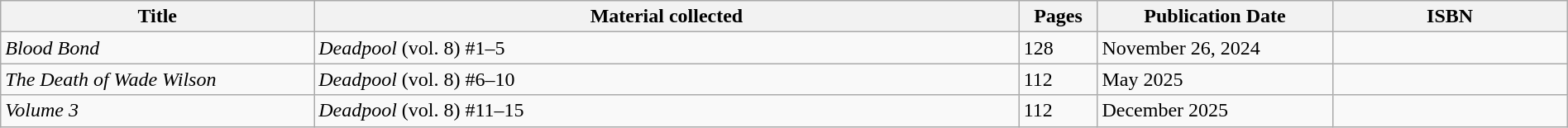<table class="wikitable" style="text-align:left;" width="100%">
<tr>
<th width="20%">Title</th>
<th width=45%>Material collected</th>
<th width=5%>Pages</th>
<th width="15%">Publication Date</th>
<th width="15%">ISBN</th>
</tr>
<tr>
<td><em>Blood Bond</em></td>
<td><em>Deadpool</em> (vol. 8) #1–5</td>
<td>128</td>
<td>November 26, 2024</td>
<td></td>
</tr>
<tr>
<td><em>The Death of Wade Wilson</em></td>
<td><em>Deadpool</em> (vol. 8) #6–10</td>
<td>112</td>
<td>May 2025</td>
<td></td>
</tr>
<tr>
<td><em>Volume 3</em></td>
<td><em>Deadpool</em> (vol. 8) #11–15</td>
<td>112</td>
<td>December 2025</td>
<td></td>
</tr>
</table>
